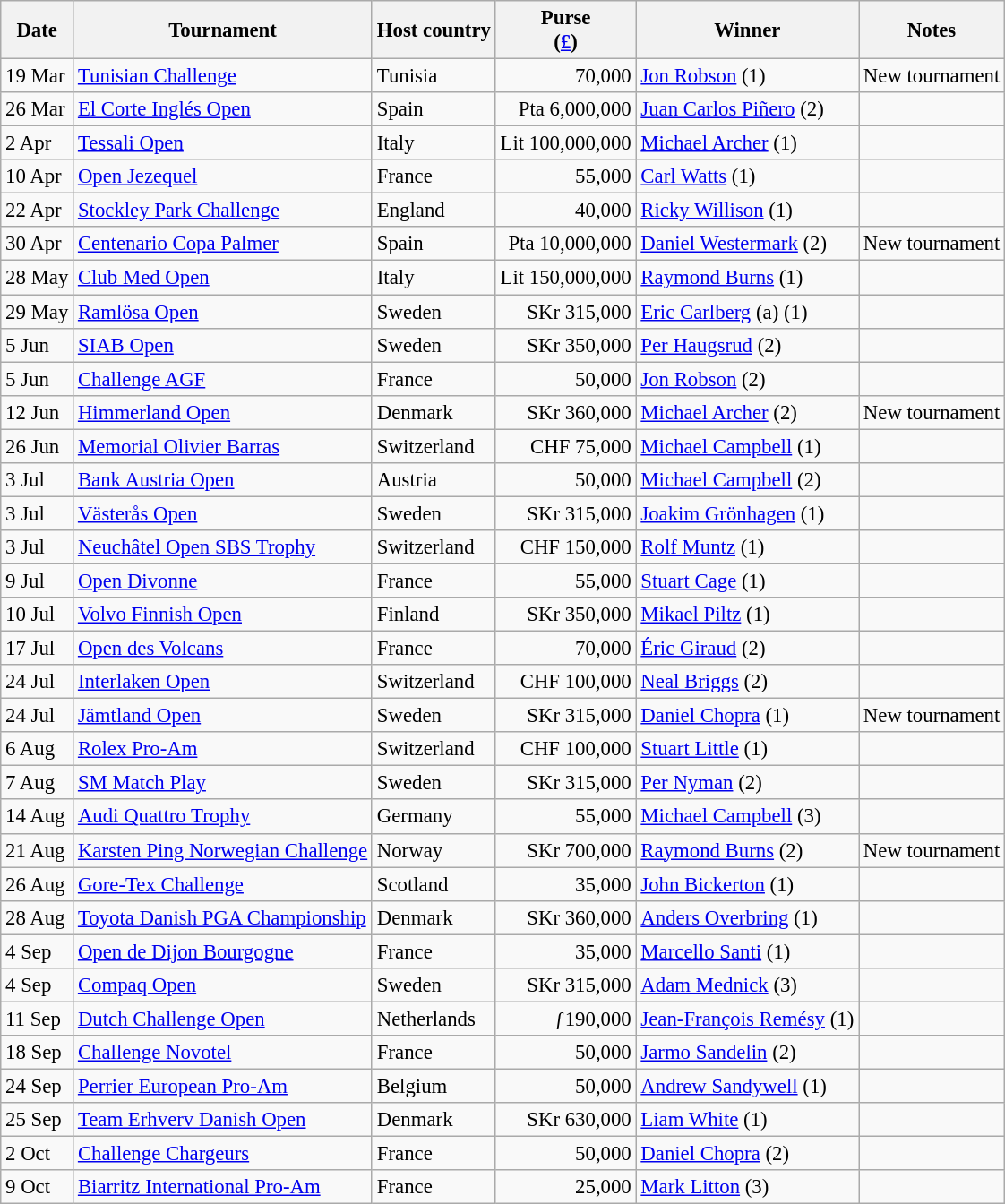<table class="wikitable" style="font-size:95%">
<tr>
<th>Date</th>
<th>Tournament</th>
<th>Host country</th>
<th>Purse<br>(<a href='#'>£</a>)</th>
<th>Winner</th>
<th>Notes</th>
</tr>
<tr>
<td>19 Mar</td>
<td><a href='#'>Tunisian Challenge</a></td>
<td>Tunisia</td>
<td align=right>70,000</td>
<td> <a href='#'>Jon Robson</a> (1)</td>
<td>New tournament</td>
</tr>
<tr>
<td>26 Mar</td>
<td><a href='#'>El Corte Inglés Open</a></td>
<td>Spain</td>
<td align=right>Pta 6,000,000</td>
<td> <a href='#'>Juan Carlos Piñero</a> (2)</td>
<td></td>
</tr>
<tr>
<td>2 Apr</td>
<td><a href='#'>Tessali Open</a></td>
<td>Italy</td>
<td align=right>Lit 100,000,000</td>
<td> <a href='#'>Michael Archer</a> (1)</td>
<td></td>
</tr>
<tr>
<td>10 Apr</td>
<td><a href='#'>Open Jezequel</a></td>
<td>France</td>
<td align=right>55,000</td>
<td> <a href='#'>Carl Watts</a> (1)</td>
<td></td>
</tr>
<tr>
<td>22 Apr</td>
<td><a href='#'>Stockley Park Challenge</a></td>
<td>England</td>
<td align=right>40,000</td>
<td> <a href='#'>Ricky Willison</a> (1)</td>
<td></td>
</tr>
<tr>
<td>30 Apr</td>
<td><a href='#'>Centenario Copa Palmer</a></td>
<td>Spain</td>
<td align=right>Pta 10,000,000</td>
<td> <a href='#'>Daniel Westermark</a> (2)</td>
<td>New tournament</td>
</tr>
<tr>
<td>28 May</td>
<td><a href='#'>Club Med Open</a></td>
<td>Italy</td>
<td align=right>Lit 150,000,000</td>
<td> <a href='#'>Raymond Burns</a> (1)</td>
<td></td>
</tr>
<tr>
<td>29 May</td>
<td><a href='#'>Ramlösa Open</a></td>
<td>Sweden</td>
<td align=right>SKr 315,000</td>
<td> <a href='#'>Eric Carlberg</a> (a) (1)</td>
<td></td>
</tr>
<tr>
<td>5 Jun</td>
<td><a href='#'>SIAB Open</a></td>
<td>Sweden</td>
<td align=right>SKr 350,000</td>
<td> <a href='#'>Per Haugsrud</a> (2)</td>
<td></td>
</tr>
<tr>
<td>5 Jun</td>
<td><a href='#'>Challenge AGF</a></td>
<td>France</td>
<td align=right>50,000</td>
<td> <a href='#'>Jon Robson</a> (2)</td>
<td></td>
</tr>
<tr>
<td>12 Jun</td>
<td><a href='#'>Himmerland Open</a></td>
<td>Denmark</td>
<td align=right>SKr 360,000</td>
<td> <a href='#'>Michael Archer</a> (2)</td>
<td>New tournament</td>
</tr>
<tr>
<td>26 Jun</td>
<td><a href='#'>Memorial Olivier Barras</a></td>
<td>Switzerland</td>
<td align=right>CHF 75,000</td>
<td> <a href='#'>Michael Campbell</a> (1)</td>
<td></td>
</tr>
<tr>
<td>3 Jul</td>
<td><a href='#'>Bank Austria Open</a></td>
<td>Austria</td>
<td align=right>50,000</td>
<td> <a href='#'>Michael Campbell</a> (2)</td>
<td></td>
</tr>
<tr>
<td>3 Jul</td>
<td><a href='#'>Västerås Open</a></td>
<td>Sweden</td>
<td align=right>SKr 315,000</td>
<td> <a href='#'>Joakim Grönhagen</a> (1)</td>
<td></td>
</tr>
<tr>
<td>3 Jul</td>
<td><a href='#'>Neuchâtel Open SBS Trophy</a></td>
<td>Switzerland</td>
<td align=right>CHF 150,000</td>
<td> <a href='#'>Rolf Muntz</a> (1)</td>
<td></td>
</tr>
<tr>
<td>9 Jul</td>
<td><a href='#'>Open Divonne</a></td>
<td>France</td>
<td align=right>55,000</td>
<td> <a href='#'>Stuart Cage</a> (1)</td>
<td></td>
</tr>
<tr>
<td>10 Jul</td>
<td><a href='#'>Volvo Finnish Open</a></td>
<td>Finland</td>
<td align=right>SKr 350,000</td>
<td> <a href='#'>Mikael Piltz</a> (1)</td>
<td></td>
</tr>
<tr>
<td>17 Jul</td>
<td><a href='#'>Open des Volcans</a></td>
<td>France</td>
<td align=right>70,000</td>
<td> <a href='#'>Éric Giraud</a> (2)</td>
<td></td>
</tr>
<tr>
<td>24 Jul</td>
<td><a href='#'>Interlaken Open</a></td>
<td>Switzerland</td>
<td align=right>CHF 100,000</td>
<td> <a href='#'>Neal Briggs</a> (2)</td>
<td></td>
</tr>
<tr>
<td>24 Jul</td>
<td><a href='#'>Jämtland Open</a></td>
<td>Sweden</td>
<td align=right>SKr 315,000</td>
<td> <a href='#'>Daniel Chopra</a> (1)</td>
<td>New tournament</td>
</tr>
<tr>
<td>6 Aug</td>
<td><a href='#'>Rolex Pro-Am</a></td>
<td>Switzerland</td>
<td align=right>CHF 100,000</td>
<td> <a href='#'>Stuart Little</a> (1)</td>
<td></td>
</tr>
<tr>
<td>7 Aug</td>
<td><a href='#'>SM Match Play</a></td>
<td>Sweden</td>
<td align=right>SKr 315,000</td>
<td> <a href='#'>Per Nyman</a> (2)</td>
<td></td>
</tr>
<tr>
<td>14 Aug</td>
<td><a href='#'>Audi Quattro Trophy</a></td>
<td>Germany</td>
<td align=right>55,000</td>
<td> <a href='#'>Michael Campbell</a> (3)</td>
<td></td>
</tr>
<tr>
<td>21 Aug</td>
<td><a href='#'>Karsten Ping Norwegian Challenge</a></td>
<td>Norway</td>
<td align=right>SKr 700,000</td>
<td> <a href='#'>Raymond Burns</a> (2)</td>
<td>New tournament</td>
</tr>
<tr>
<td>26 Aug</td>
<td><a href='#'>Gore-Tex Challenge</a></td>
<td>Scotland</td>
<td align=right>35,000</td>
<td> <a href='#'>John Bickerton</a> (1)</td>
<td></td>
</tr>
<tr>
<td>28 Aug</td>
<td><a href='#'>Toyota Danish PGA Championship</a></td>
<td>Denmark</td>
<td align=right>SKr 360,000</td>
<td> <a href='#'>Anders Overbring</a> (1)</td>
<td></td>
</tr>
<tr>
<td>4 Sep</td>
<td><a href='#'>Open de Dijon Bourgogne</a></td>
<td>France</td>
<td align=right>35,000</td>
<td> <a href='#'>Marcello Santi</a> (1)</td>
<td></td>
</tr>
<tr>
<td>4 Sep</td>
<td><a href='#'>Compaq Open</a></td>
<td>Sweden</td>
<td align=right>SKr 315,000</td>
<td> <a href='#'>Adam Mednick</a> (3)</td>
<td></td>
</tr>
<tr>
<td>11 Sep</td>
<td><a href='#'>Dutch Challenge Open</a></td>
<td>Netherlands</td>
<td align=right>ƒ190,000</td>
<td> <a href='#'>Jean-François Remésy</a> (1)</td>
<td></td>
</tr>
<tr>
<td>18 Sep</td>
<td><a href='#'>Challenge Novotel</a></td>
<td>France</td>
<td align=right>50,000</td>
<td> <a href='#'>Jarmo Sandelin</a> (2)</td>
<td></td>
</tr>
<tr>
<td>24 Sep</td>
<td><a href='#'>Perrier European Pro-Am</a></td>
<td>Belgium</td>
<td align=right>50,000</td>
<td> <a href='#'>Andrew Sandywell</a> (1)</td>
<td></td>
</tr>
<tr>
<td>25 Sep</td>
<td><a href='#'>Team Erhverv Danish Open</a></td>
<td>Denmark</td>
<td align=right>SKr 630,000</td>
<td> <a href='#'>Liam White</a> (1)</td>
<td></td>
</tr>
<tr>
<td>2 Oct</td>
<td><a href='#'>Challenge Chargeurs</a></td>
<td>France</td>
<td align=right>50,000</td>
<td> <a href='#'>Daniel Chopra</a> (2)</td>
<td></td>
</tr>
<tr>
<td>9 Oct</td>
<td><a href='#'>Biarritz International Pro-Am</a></td>
<td>France</td>
<td align=right>25,000</td>
<td> <a href='#'>Mark Litton</a> (3)</td>
<td></td>
</tr>
</table>
